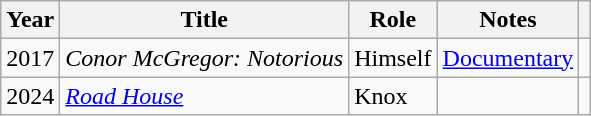<table class="wikitable sortable">
<tr>
<th>Year</th>
<th>Title</th>
<th>Role</th>
<th class="unsortable">Notes</th>
<th class="unsortable"></th>
</tr>
<tr>
<td>2017</td>
<td><em>Conor McGregor: Notorious</em></td>
<td>Himself</td>
<td><a href='#'>Documentary</a></td>
<td style="text-align:center;"></td>
</tr>
<tr>
<td>2024</td>
<td><em><a href='#'>Road House</a></em></td>
<td>Knox</td>
<td></td>
<td style="text-align:center;"></td>
</tr>
</table>
